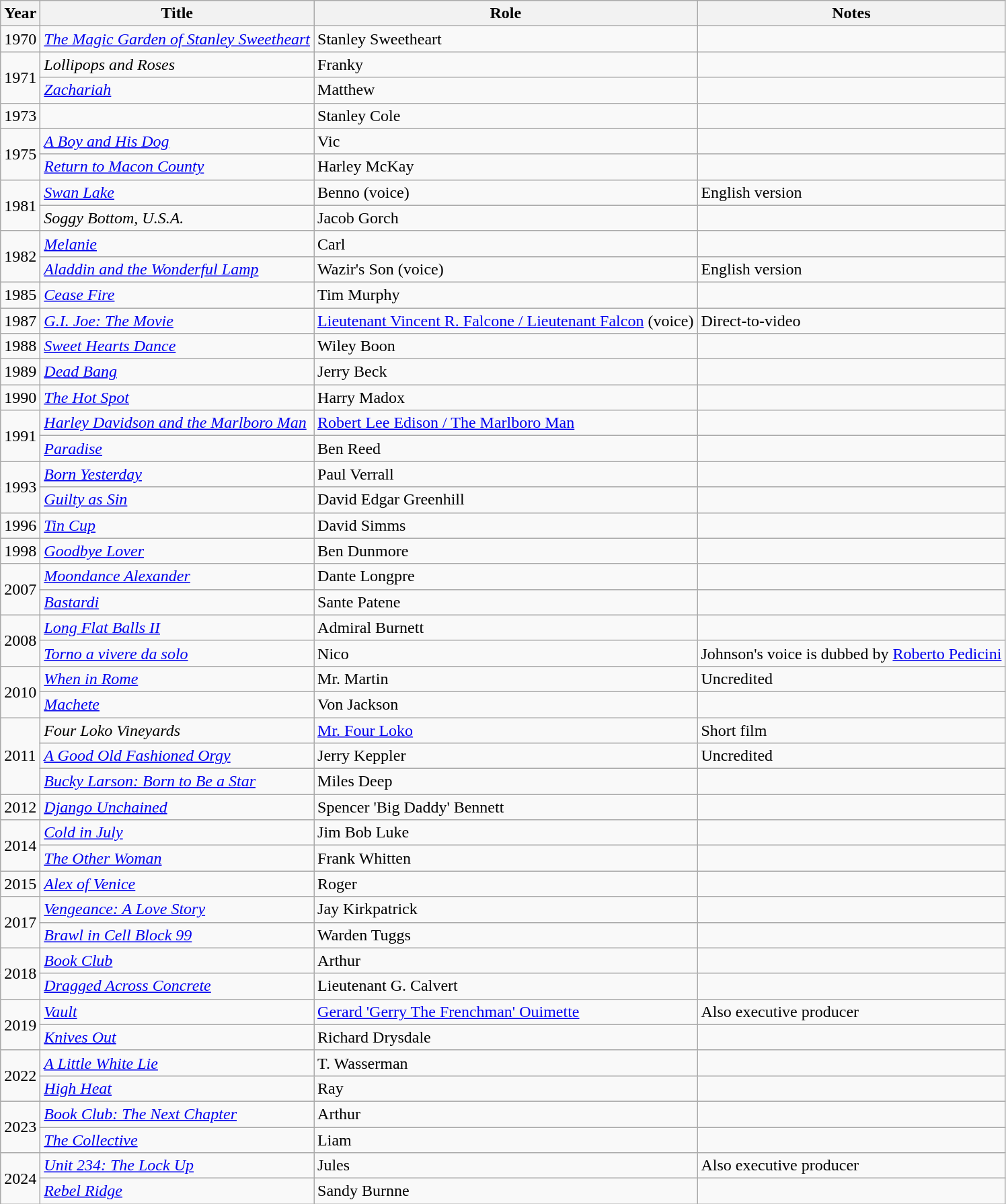<table class="wikitable sortable">
<tr>
<th>Year</th>
<th>Title</th>
<th>Role</th>
<th class="unsortable">Notes</th>
</tr>
<tr>
<td>1970</td>
<td><em><a href='#'>The Magic Garden of Stanley Sweetheart</a></em></td>
<td>Stanley Sweetheart</td>
<td></td>
</tr>
<tr>
<td rowspan=2>1971</td>
<td><em>Lollipops and Roses</em></td>
<td>Franky</td>
<td></td>
</tr>
<tr>
<td><em><a href='#'>Zachariah</a></em></td>
<td>Matthew</td>
<td></td>
</tr>
<tr>
<td>1973</td>
<td><em></em></td>
<td>Stanley Cole</td>
<td></td>
</tr>
<tr>
<td rowspan=2>1975</td>
<td><em><a href='#'>A Boy and His Dog</a></em></td>
<td>Vic</td>
<td></td>
</tr>
<tr>
<td><em><a href='#'>Return to Macon County</a></em></td>
<td>Harley McKay</td>
<td></td>
</tr>
<tr>
<td rowspan=2>1981</td>
<td><em><a href='#'>Swan Lake</a></em></td>
<td>Benno (voice)</td>
<td>English version</td>
</tr>
<tr>
<td><em>Soggy Bottom, U.S.A.</em></td>
<td>Jacob Gorch</td>
<td></td>
</tr>
<tr>
<td rowspan=2>1982</td>
<td><em><a href='#'>Melanie</a></em></td>
<td>Carl</td>
<td></td>
</tr>
<tr>
<td><em><a href='#'>Aladdin and the Wonderful Lamp</a></em></td>
<td>Wazir's Son (voice)</td>
<td>English version</td>
</tr>
<tr>
<td>1985</td>
<td><em><a href='#'>Cease Fire</a></em></td>
<td>Tim Murphy</td>
<td></td>
</tr>
<tr>
<td>1987</td>
<td><em><a href='#'>G.I. Joe: The Movie</a></em></td>
<td><a href='#'>Lieutenant Vincent R. Falcone / Lieutenant Falcon</a> (voice)</td>
<td>Direct-to-video</td>
</tr>
<tr>
<td>1988</td>
<td><em><a href='#'>Sweet Hearts Dance</a></em></td>
<td>Wiley Boon</td>
<td></td>
</tr>
<tr>
<td>1989</td>
<td><em><a href='#'>Dead Bang</a></em></td>
<td>Jerry Beck</td>
<td></td>
</tr>
<tr>
<td>1990</td>
<td><em><a href='#'>The Hot Spot</a></em></td>
<td>Harry Madox</td>
<td></td>
</tr>
<tr>
<td rowspan=2>1991</td>
<td><em><a href='#'>Harley Davidson and the Marlboro Man</a></em></td>
<td><a href='#'>Robert Lee Edison / The Marlboro Man</a></td>
<td></td>
</tr>
<tr>
<td><em><a href='#'>Paradise</a></em></td>
<td>Ben Reed</td>
<td></td>
</tr>
<tr>
<td rowspan=2>1993</td>
<td><em><a href='#'>Born Yesterday</a></em></td>
<td>Paul Verrall</td>
<td></td>
</tr>
<tr>
<td><em><a href='#'>Guilty as Sin</a></em></td>
<td>David Edgar Greenhill</td>
<td></td>
</tr>
<tr>
<td>1996</td>
<td><em><a href='#'>Tin Cup</a></em></td>
<td>David Simms</td>
<td></td>
</tr>
<tr>
<td>1998</td>
<td><em><a href='#'>Goodbye Lover</a></em></td>
<td>Ben Dunmore</td>
<td></td>
</tr>
<tr>
<td rowspan=2>2007</td>
<td><em><a href='#'>Moondance Alexander</a></em></td>
<td>Dante Longpre</td>
<td></td>
</tr>
<tr>
<td><em><a href='#'>Bastardi</a></em></td>
<td>Sante Patene</td>
<td></td>
</tr>
<tr>
<td rowspan=2>2008</td>
<td><em><a href='#'>Long Flat Balls II</a></em></td>
<td>Admiral Burnett</td>
<td></td>
</tr>
<tr>
<td><em><a href='#'>Torno a vivere da solo</a></em></td>
<td>Nico</td>
<td>Johnson's voice is dubbed by <a href='#'>Roberto Pedicini</a></td>
</tr>
<tr>
<td rowspan=2>2010</td>
<td><em><a href='#'>When in Rome</a></em></td>
<td>Mr. Martin</td>
<td>Uncredited</td>
</tr>
<tr>
<td><em><a href='#'>Machete</a></em></td>
<td>Von Jackson</td>
<td></td>
</tr>
<tr>
<td rowspan=3>2011</td>
<td><em>Four Loko Vineyards</em></td>
<td><a href='#'>Mr. Four Loko</a></td>
<td>Short film</td>
</tr>
<tr>
<td><em><a href='#'>A Good Old Fashioned Orgy</a></em></td>
<td>Jerry Keppler</td>
<td>Uncredited</td>
</tr>
<tr>
<td><em><a href='#'>Bucky Larson: Born to Be a Star</a></em></td>
<td>Miles Deep</td>
<td></td>
</tr>
<tr>
<td>2012</td>
<td><em><a href='#'>Django Unchained</a></em></td>
<td>Spencer 'Big Daddy' Bennett</td>
<td></td>
</tr>
<tr>
<td rowspan=2>2014</td>
<td><em><a href='#'>Cold in July</a></em></td>
<td>Jim Bob Luke</td>
<td></td>
</tr>
<tr>
<td><em><a href='#'>The Other Woman</a></em></td>
<td>Frank Whitten</td>
<td></td>
</tr>
<tr>
<td>2015</td>
<td><em><a href='#'>Alex of Venice</a></em></td>
<td>Roger</td>
<td></td>
</tr>
<tr>
<td rowspan=2>2017</td>
<td><em><a href='#'>Vengeance: A Love Story</a></em></td>
<td>Jay Kirkpatrick</td>
<td></td>
</tr>
<tr>
<td><em><a href='#'>Brawl in Cell Block 99</a></em></td>
<td>Warden Tuggs</td>
<td></td>
</tr>
<tr>
<td rowspan=2>2018</td>
<td><em><a href='#'>Book Club</a></em></td>
<td>Arthur</td>
<td></td>
</tr>
<tr>
<td><em><a href='#'>Dragged Across Concrete</a></em></td>
<td>Lieutenant G. Calvert</td>
<td></td>
</tr>
<tr>
<td rowspan=2>2019</td>
<td><em><a href='#'>Vault</a></em></td>
<td><a href='#'>Gerard 'Gerry The Frenchman' Ouimette</a></td>
<td>Also executive producer</td>
</tr>
<tr>
<td><em><a href='#'>Knives Out</a></em></td>
<td>Richard Drysdale</td>
<td></td>
</tr>
<tr>
<td rowspan=2>2022</td>
<td><em><a href='#'>A Little White Lie</a></em></td>
<td>T. Wasserman</td>
<td></td>
</tr>
<tr>
<td><em><a href='#'>High Heat</a></em></td>
<td>Ray</td>
<td></td>
</tr>
<tr>
<td rowspan=2>2023</td>
<td><em><a href='#'>Book Club: The Next Chapter</a></em></td>
<td>Arthur</td>
<td></td>
</tr>
<tr>
<td><em><a href='#'>The Collective</a></em></td>
<td>Liam</td>
<td></td>
</tr>
<tr>
<td rowspan=2>2024</td>
<td><em><a href='#'>Unit 234: The Lock Up</a></em></td>
<td>Jules</td>
<td>Also executive producer</td>
</tr>
<tr>
<td><em><a href='#'>Rebel Ridge</a></em></td>
<td>Sandy Burnne</td>
<td></td>
</tr>
</table>
